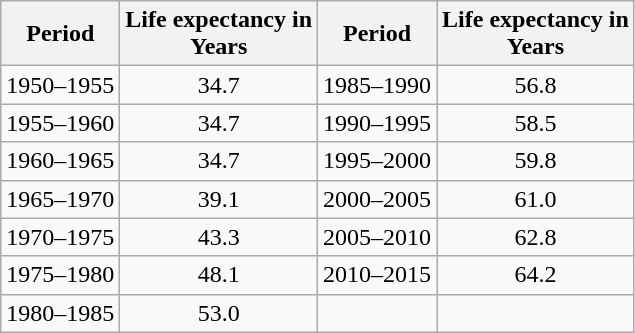<table class="wikitable" style="text-align: center;">
<tr>
<th>Period</th>
<th>Life expectancy in<br>Years</th>
<th>Period</th>
<th>Life expectancy in<br>Years</th>
</tr>
<tr>
<td>1950–1955</td>
<td>34.7</td>
<td>1985–1990</td>
<td>56.8</td>
</tr>
<tr>
<td>1955–1960</td>
<td>34.7</td>
<td>1990–1995</td>
<td>58.5</td>
</tr>
<tr>
<td>1960–1965</td>
<td>34.7</td>
<td>1995–2000</td>
<td>59.8</td>
</tr>
<tr>
<td>1965–1970</td>
<td>39.1</td>
<td>2000–2005</td>
<td>61.0</td>
</tr>
<tr>
<td>1970–1975</td>
<td>43.3</td>
<td>2005–2010</td>
<td>62.8</td>
</tr>
<tr>
<td>1975–1980</td>
<td>48.1</td>
<td>2010–2015</td>
<td>64.2</td>
</tr>
<tr>
<td>1980–1985</td>
<td>53.0</td>
<td></td>
<td></td>
</tr>
</table>
